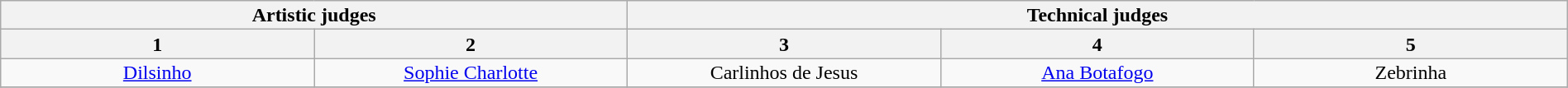<table class="wikitable" style="font-size:100%; line-height:16px; text-align:center" width="100%">
<tr>
<th colspan=2>Artistic judges</th>
<th colspan=3>Technical judges</th>
</tr>
<tr>
<th width="20.0%">1</th>
<th width="20.0%">2</th>
<th width="20.0%">3</th>
<th width="20.0%">4</th>
<th width="20.0%">5</th>
</tr>
<tr>
<td><a href='#'>Dilsinho</a></td>
<td><a href='#'>Sophie Charlotte</a></td>
<td>Carlinhos de Jesus</td>
<td><a href='#'>Ana Botafogo</a></td>
<td>Zebrinha</td>
</tr>
<tr>
</tr>
</table>
